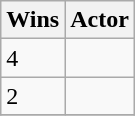<table class="wikitable">
<tr>
<th scope="col">Wins</th>
<th scope="col">Actor</th>
</tr>
<tr>
<td>4</td>
<td></td>
</tr>
<tr>
<td>2</td>
<td></td>
</tr>
<tr>
</tr>
</table>
